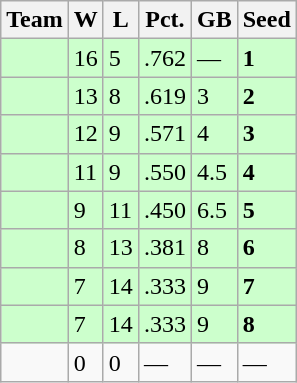<table class=wikitable>
<tr>
<th>Team</th>
<th>W</th>
<th>L</th>
<th>Pct.</th>
<th>GB</th>
<th>Seed</th>
</tr>
<tr bgcolor=ccffcc>
<td></td>
<td>16</td>
<td>5</td>
<td>.762</td>
<td>—</td>
<td><strong>1</strong></td>
</tr>
<tr bgcolor=ccffcc>
<td></td>
<td>13</td>
<td>8</td>
<td>.619</td>
<td>3</td>
<td><strong>2</strong></td>
</tr>
<tr bgcolor=ccffcc>
<td></td>
<td>12</td>
<td>9</td>
<td>.571</td>
<td>4</td>
<td><strong>3</strong></td>
</tr>
<tr bgcolor=ccffcc>
<td></td>
<td>11</td>
<td>9</td>
<td>.550</td>
<td>4.5</td>
<td><strong>4</strong></td>
</tr>
<tr bgcolor=ccffcc>
<td></td>
<td>9</td>
<td>11</td>
<td>.450</td>
<td>6.5</td>
<td><strong>5</strong></td>
</tr>
<tr bgcolor=ccffcc>
<td></td>
<td>8</td>
<td>13</td>
<td>.381</td>
<td>8</td>
<td><strong>6</strong></td>
</tr>
<tr bgcolor=ccffcc>
<td></td>
<td>7</td>
<td>14</td>
<td>.333</td>
<td>9</td>
<td><strong>7</strong></td>
</tr>
<tr bgcolor=ccffcc>
<td></td>
<td>7</td>
<td>14</td>
<td>.333</td>
<td>9</td>
<td><strong>8</strong></td>
</tr>
<tr>
<td></td>
<td>0</td>
<td>0</td>
<td>—</td>
<td>—</td>
<td>—</td>
</tr>
</table>
